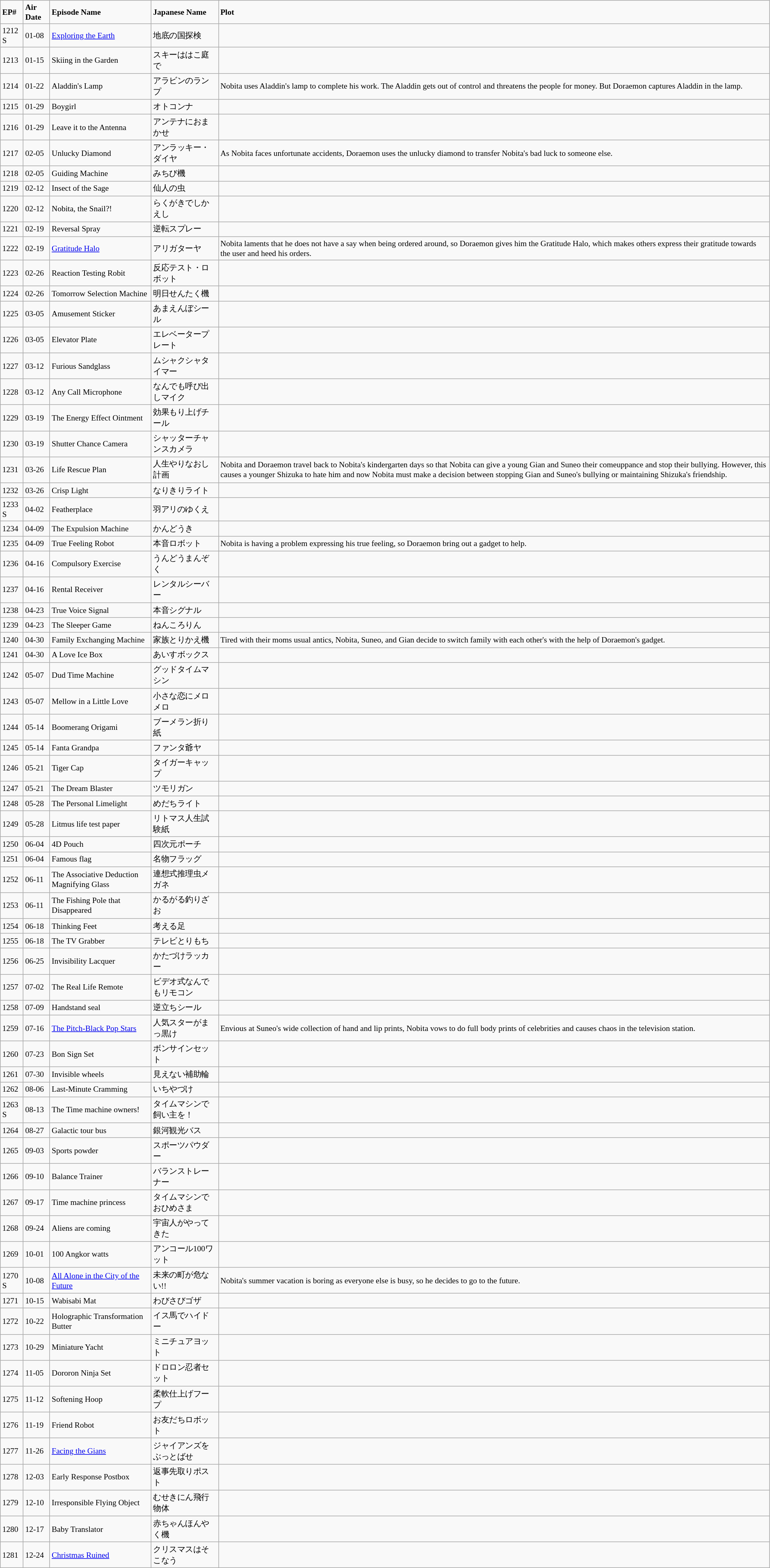<table class="wikitable" style="font-size:small;">
<tr>
<td><strong>EP#</strong></td>
<td><strong>Air Date</strong></td>
<td><strong>Episode Name</strong></td>
<td><strong>Japanese Name</strong></td>
<td><strong>Plot</strong></td>
</tr>
<tr>
<td>1212 S</td>
<td>01-08</td>
<td><a href='#'>Exploring the Earth</a></td>
<td>地底の国探検</td>
<td></td>
</tr>
<tr>
<td>1213</td>
<td>01-15</td>
<td>Skiing in the Garden</td>
<td>スキーははこ庭で</td>
<td></td>
</tr>
<tr>
<td>1214</td>
<td>01-22</td>
<td>Aladdin's Lamp</td>
<td>アラビンのランプ</td>
<td>Nobita uses Aladdin's lamp to complete his work. The Aladdin gets out of control and threatens the people for money. But Doraemon captures Aladdin in the lamp.</td>
</tr>
<tr>
<td>1215</td>
<td>01-29</td>
<td>Boygirl</td>
<td>オトコンナ</td>
<td></td>
</tr>
<tr>
<td>1216</td>
<td>01-29</td>
<td>Leave it to the Antenna</td>
<td>アンテナにおまかせ</td>
<td></td>
</tr>
<tr>
<td>1217</td>
<td>02-05</td>
<td>Unlucky Diamond</td>
<td>アンラッキー・ダイヤ</td>
<td>As Nobita faces unfortunate accidents, Doraemon uses the unlucky diamond to transfer Nobita's bad luck to someone else.</td>
</tr>
<tr>
<td>1218</td>
<td>02-05</td>
<td>Guiding Machine</td>
<td>みちび機</td>
<td></td>
</tr>
<tr>
<td>1219</td>
<td>02-12</td>
<td>Insect of the Sage</td>
<td>仙人の虫</td>
<td></td>
</tr>
<tr>
<td>1220</td>
<td>02-12</td>
<td>Nobita, the Snail?!</td>
<td>らくがきでしかえし</td>
<td></td>
</tr>
<tr>
<td>1221</td>
<td>02-19</td>
<td>Reversal Spray</td>
<td>逆転スプレー</td>
<td></td>
</tr>
<tr>
<td>1222</td>
<td>02-19</td>
<td><a href='#'>Gratitude Halo</a></td>
<td>アリガターヤ</td>
<td>Nobita laments that he does not have a say when being ordered around, so Doraemon gives him the Gratitude Halo, which makes others express their gratitude towards the user and heed his orders.</td>
</tr>
<tr>
<td>1223</td>
<td>02-26</td>
<td>Reaction Testing Robit</td>
<td>反応テスト・ロボット</td>
<td></td>
</tr>
<tr>
<td>1224</td>
<td>02-26</td>
<td>Tomorrow Selection Machine</td>
<td>明日せんたく機</td>
<td></td>
</tr>
<tr>
<td>1225</td>
<td>03-05</td>
<td>Amusement Sticker</td>
<td>あまえんぼシール</td>
<td></td>
</tr>
<tr>
<td>1226</td>
<td>03-05</td>
<td>Elevator Plate</td>
<td>エレベータープレート</td>
<td></td>
</tr>
<tr>
<td>1227</td>
<td>03-12</td>
<td>Furious Sandglass</td>
<td>ムシャクシャタイマー</td>
<td></td>
</tr>
<tr>
<td>1228</td>
<td>03-12</td>
<td>Any Call Microphone</td>
<td>なんでも呼び出しマイク</td>
<td></td>
</tr>
<tr>
<td>1229</td>
<td>03-19</td>
<td>The Energy Effect Ointment</td>
<td>効果もり上げチール</td>
<td></td>
</tr>
<tr>
<td>1230</td>
<td>03-19</td>
<td>Shutter Chance Camera</td>
<td>シャッターチャンスカメラ</td>
<td></td>
</tr>
<tr>
<td>1231</td>
<td>03-26</td>
<td>Life Rescue Plan</td>
<td>人生やりなおし計画</td>
<td>Nobita and Doraemon travel back to Nobita's kindergarten days so that Nobita can give a young Gian and Suneo their comeuppance and stop their bullying. However, this causes a younger Shizuka to hate him and now Nobita must make a decision between stopping Gian and Suneo's bullying or maintaining Shizuka's friendship.</td>
</tr>
<tr>
<td>1232</td>
<td>03-26</td>
<td>Crisp Light</td>
<td>なりきりライト</td>
<td></td>
</tr>
<tr>
<td>1233 S</td>
<td>04-02</td>
<td>Featherplace</td>
<td>羽アリのゆくえ</td>
<td></td>
</tr>
<tr>
<td>1234</td>
<td>04-09</td>
<td>The Expulsion Machine</td>
<td>かんどうき</td>
<td></td>
</tr>
<tr>
<td>1235</td>
<td>04-09</td>
<td>True Feeling Robot</td>
<td>本音ロボット</td>
<td>Nobita is having a problem expressing his true feeling, so Doraemon bring out a gadget to help.</td>
</tr>
<tr>
<td>1236</td>
<td>04-16</td>
<td>Compulsory Exercise</td>
<td>うんどうまんぞく</td>
<td></td>
</tr>
<tr>
<td>1237</td>
<td>04-16</td>
<td>Rental Receiver</td>
<td>レンタルシーバー</td>
<td></td>
</tr>
<tr>
<td>1238</td>
<td>04-23</td>
<td>True Voice Signal</td>
<td>本音シグナル</td>
<td></td>
</tr>
<tr>
<td>1239</td>
<td>04-23</td>
<td>The Sleeper Game</td>
<td>ねんころりん</td>
<td></td>
</tr>
<tr>
<td>1240</td>
<td>04-30</td>
<td>Family Exchanging Machine</td>
<td>家族とりかえ機</td>
<td>Tired with their moms usual antics, Nobita, Suneo, and Gian decide to switch family with each other's with the help of Doraemon's gadget.</td>
</tr>
<tr>
<td>1241</td>
<td>04-30</td>
<td>A Love Ice Box</td>
<td>あいすボックス</td>
<td></td>
</tr>
<tr>
<td>1242</td>
<td>05-07</td>
<td>Dud Time Machine</td>
<td>グッドタイムマシン</td>
<td></td>
</tr>
<tr>
<td>1243</td>
<td>05-07</td>
<td>Mellow in a Little Love</td>
<td>小さな恋にメロメロ</td>
<td></td>
</tr>
<tr>
<td>1244</td>
<td>05-14</td>
<td>Boomerang Origami</td>
<td>ブーメラン折り紙</td>
<td></td>
</tr>
<tr>
<td>1245</td>
<td>05-14</td>
<td>Fanta Grandpa</td>
<td>ファンタ爺ヤ</td>
<td></td>
</tr>
<tr>
<td>1246</td>
<td>05-21</td>
<td>Tiger Cap</td>
<td>タイガーキャップ</td>
<td></td>
</tr>
<tr>
<td>1247</td>
<td>05-21</td>
<td>The Dream Blaster</td>
<td>ツモリガン</td>
<td></td>
</tr>
<tr>
<td>1248</td>
<td>05-28</td>
<td>The Personal Limelight</td>
<td>めだちライト</td>
<td></td>
</tr>
<tr>
<td>1249</td>
<td>05-28</td>
<td>Litmus life test paper</td>
<td>リトマス人生試験紙</td>
<td></td>
</tr>
<tr>
<td>1250</td>
<td>06-04</td>
<td>4D Pouch</td>
<td>四次元ポーチ</td>
<td></td>
</tr>
<tr>
<td>1251</td>
<td>06-04</td>
<td>Famous flag</td>
<td>名物フラッグ</td>
<td></td>
</tr>
<tr>
<td>1252</td>
<td>06-11</td>
<td>The Associative Deduction Magnifying Glass</td>
<td>連想式推理虫メガネ</td>
<td></td>
</tr>
<tr>
<td>1253</td>
<td>06-11</td>
<td>The Fishing Pole that Disappeared</td>
<td>かるがる釣りざお</td>
<td></td>
</tr>
<tr>
<td>1254</td>
<td>06-18</td>
<td>Thinking Feet</td>
<td>考える足</td>
<td></td>
</tr>
<tr>
<td>1255</td>
<td>06-18</td>
<td>The TV Grabber</td>
<td>テレビとりもち</td>
<td></td>
</tr>
<tr>
<td>1256</td>
<td>06-25</td>
<td>Invisibility Lacquer</td>
<td>かたづけラッカー</td>
<td></td>
</tr>
<tr>
<td>1257</td>
<td>07-02</td>
<td>The Real Life Remote</td>
<td>ビデオ式なんでもリモコン</td>
<td></td>
</tr>
<tr>
<td>1258</td>
<td>07-09</td>
<td>Handstand seal</td>
<td>逆立ちシール</td>
<td></td>
</tr>
<tr>
<td>1259</td>
<td>07-16</td>
<td><a href='#'>The Pitch-Black Pop Stars</a></td>
<td>人気スターがまっ黒け</td>
<td>Envious at Suneo's wide collection of hand and lip prints, Nobita vows to do full body prints of celebrities and causes chaos in the television station.</td>
</tr>
<tr>
<td>1260</td>
<td>07-23</td>
<td>Bon Sign Set</td>
<td>ボンサインセット</td>
<td></td>
</tr>
<tr>
<td>1261</td>
<td>07-30</td>
<td>Invisible wheels</td>
<td>見えない補助輪</td>
<td></td>
</tr>
<tr>
<td>1262</td>
<td>08-06</td>
<td>Last-Minute Cramming</td>
<td>いちやづけ</td>
<td></td>
</tr>
<tr>
<td>1263 S</td>
<td>08-13</td>
<td>The Time machine owners!</td>
<td>タイムマシンで飼い主を！</td>
<td></td>
</tr>
<tr>
<td>1264</td>
<td>08-27</td>
<td>Galactic tour bus</td>
<td>銀河観光バス</td>
<td></td>
</tr>
<tr>
<td>1265</td>
<td>09-03</td>
<td>Sports powder</td>
<td>スポーツパウダー</td>
<td></td>
</tr>
<tr>
<td>1266</td>
<td>09-10</td>
<td>Balance Trainer</td>
<td>バランストレーナー</td>
<td></td>
</tr>
<tr>
<td>1267</td>
<td>09-17</td>
<td>Time machine princess</td>
<td>タイムマシンでおひめさま</td>
<td></td>
</tr>
<tr>
<td>1268</td>
<td>09-24</td>
<td>Aliens are coming</td>
<td>宇宙人がやってきた</td>
<td></td>
</tr>
<tr>
<td>1269</td>
<td>10-01</td>
<td>100 Angkor watts</td>
<td>アンコール100ワット</td>
<td></td>
</tr>
<tr>
<td>1270 S</td>
<td>10-08</td>
<td><a href='#'>All Alone in the City of the Future</a></td>
<td>未来の町が危ない!!</td>
<td>Nobita's summer vacation is boring as everyone else is busy, so he decides to go to the future.</td>
</tr>
<tr>
<td>1271</td>
<td>10-15</td>
<td>Wabisabi Mat</td>
<td>わびさびゴザ</td>
<td></td>
</tr>
<tr>
<td>1272</td>
<td>10-22</td>
<td>Holographic Transformation Butter</td>
<td>イス馬でハイドー</td>
<td></td>
</tr>
<tr>
<td>1273</td>
<td>10-29</td>
<td>Miniature Yacht</td>
<td>ミニチュアヨット</td>
<td></td>
</tr>
<tr>
<td>1274</td>
<td>11-05</td>
<td>Dororon Ninja Set</td>
<td>ドロロン忍者セット</td>
<td></td>
</tr>
<tr>
<td>1275</td>
<td>11-12</td>
<td>Softening Hoop</td>
<td>柔軟仕上げフープ</td>
<td></td>
</tr>
<tr>
<td>1276</td>
<td>11-19</td>
<td>Friend Robot</td>
<td>お友だちロボット</td>
<td></td>
</tr>
<tr>
<td>1277</td>
<td>11-26</td>
<td><a href='#'>Facing the Gians</a></td>
<td>ジャイアンズをぶっとばせ</td>
<td></td>
</tr>
<tr>
<td>1278</td>
<td>12-03</td>
<td>Early Response Postbox</td>
<td>返事先取りポスト</td>
<td></td>
</tr>
<tr>
<td>1279</td>
<td>12-10</td>
<td>Irresponsible Flying Object</td>
<td>むせきにん飛行物体</td>
<td></td>
</tr>
<tr>
<td>1280</td>
<td>12-17</td>
<td>Baby Translator</td>
<td>赤ちゃんほんやく機</td>
<td></td>
</tr>
<tr>
<td>1281</td>
<td>12-24</td>
<td><a href='#'>Christmas Ruined</a></td>
<td>クリスマスはそこなう</td>
<td></td>
</tr>
</table>
